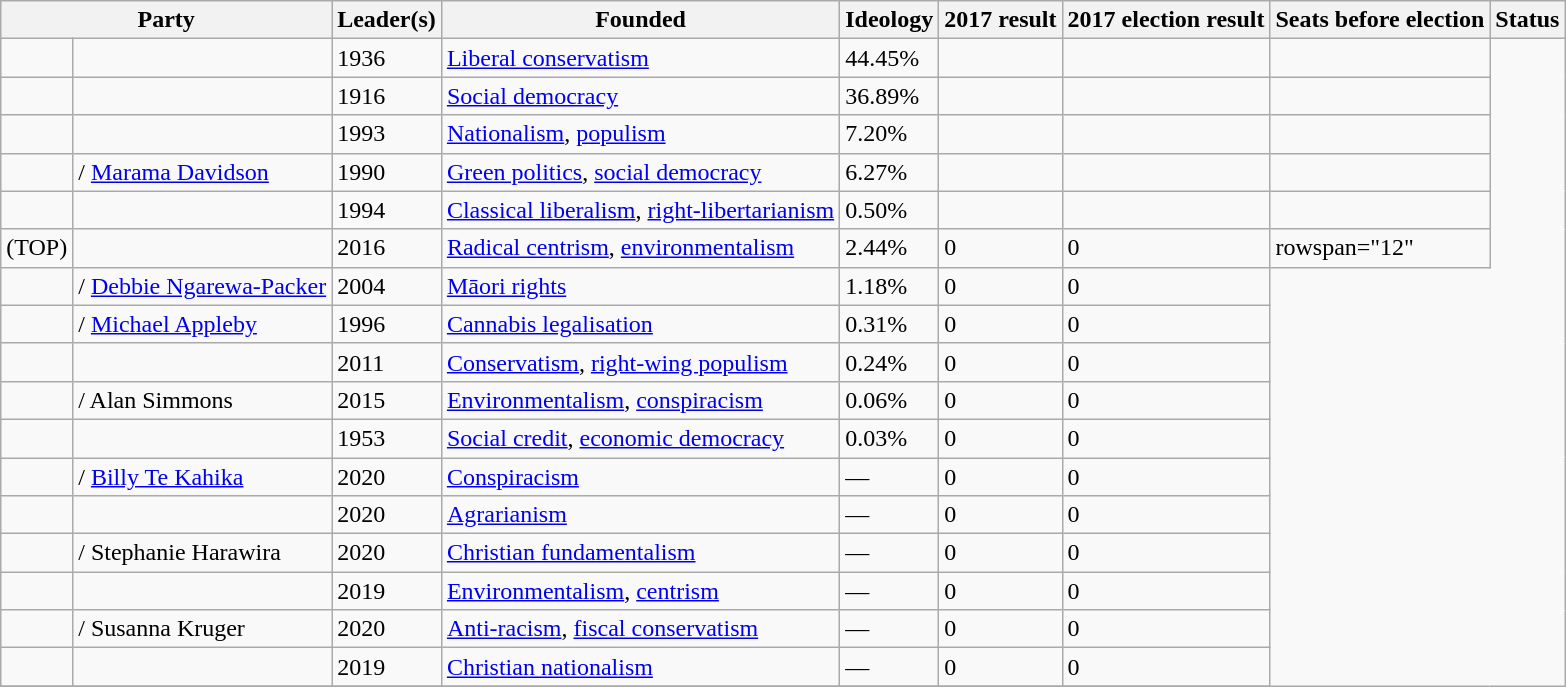<table class="sortable wikitable">
<tr>
<th colspan="2">Party</th>
<th>Leader(s)</th>
<th>Founded</th>
<th class=unsortable>Ideology</th>
<th>2017 result</th>
<th>2017 election result</th>
<th>Seats before election</th>
<th>Status</th>
</tr>
<tr>
<td></td>
<td></td>
<td>1936</td>
<td><a href='#'>Liberal conservatism</a></td>
<td>44.45%</td>
<td></td>
<td></td>
<td></td>
</tr>
<tr>
<td></td>
<td></td>
<td>1916</td>
<td><a href='#'>Social democracy</a></td>
<td>36.89%</td>
<td></td>
<td></td>
<td></td>
</tr>
<tr>
<td></td>
<td></td>
<td>1993</td>
<td><a href='#'>Nationalism</a>, <a href='#'>populism</a></td>
<td>7.20%</td>
<td></td>
<td></td>
<td></td>
</tr>
<tr>
<td></td>
<td> / <a href='#'>Marama Davidson</a></td>
<td>1990</td>
<td><a href='#'>Green politics</a>, <a href='#'>social democracy</a></td>
<td>6.27%</td>
<td></td>
<td></td>
<td></td>
</tr>
<tr>
<td></td>
<td></td>
<td>1994</td>
<td><a href='#'>Classical liberalism</a>, <a href='#'>right-libertarianism</a></td>
<td>0.50%</td>
<td></td>
<td></td>
<td></td>
</tr>
<tr>
<td> (TOP)</td>
<td></td>
<td>2016</td>
<td><a href='#'>Radical centrism</a>, <a href='#'>environmentalism</a></td>
<td>2.44%</td>
<td>0</td>
<td>0</td>
<td>rowspan="12" </td>
</tr>
<tr>
<td></td>
<td> / <a href='#'>Debbie Ngarewa-Packer</a></td>
<td>2004</td>
<td><a href='#'>Māori rights</a></td>
<td>1.18%</td>
<td>0</td>
<td>0</td>
</tr>
<tr>
<td></td>
<td> / <a href='#'>Michael Appleby</a></td>
<td>1996</td>
<td><a href='#'>Cannabis legalisation</a></td>
<td>0.31%</td>
<td>0</td>
<td>0</td>
</tr>
<tr>
<td></td>
<td></td>
<td>2011</td>
<td><a href='#'>Conservatism</a>, <a href='#'>right-wing populism</a></td>
<td>0.24%</td>
<td>0</td>
<td>0</td>
</tr>
<tr>
<td></td>
<td> / Alan Simmons</td>
<td>2015</td>
<td><a href='#'>Environmentalism</a>, <a href='#'>conspiracism</a></td>
<td>0.06%</td>
<td>0</td>
<td>0</td>
</tr>
<tr>
<td></td>
<td></td>
<td>1953</td>
<td><a href='#'>Social credit</a>, <a href='#'>economic democracy</a></td>
<td>0.03%</td>
<td>0</td>
<td>0</td>
</tr>
<tr>
<td></td>
<td> / <a href='#'>Billy Te Kahika</a></td>
<td>2020</td>
<td><a href='#'>Conspiracism</a></td>
<td>—</td>
<td>0</td>
<td>0</td>
</tr>
<tr>
<td></td>
<td></td>
<td>2020</td>
<td><a href='#'>Agrarianism</a></td>
<td>—</td>
<td>0</td>
<td>0</td>
</tr>
<tr>
<td></td>
<td> / Stephanie Harawira</td>
<td>2020</td>
<td><a href='#'>Christian fundamentalism</a></td>
<td>—</td>
<td>0</td>
<td>0</td>
</tr>
<tr>
<td></td>
<td></td>
<td>2019</td>
<td><a href='#'>Environmentalism</a>, <a href='#'>centrism</a></td>
<td>—</td>
<td>0</td>
<td>0</td>
</tr>
<tr>
<td></td>
<td> / Susanna Kruger</td>
<td>2020</td>
<td><a href='#'>Anti-racism</a>, <a href='#'>fiscal conservatism</a></td>
<td>—</td>
<td>0</td>
<td>0</td>
</tr>
<tr>
<td></td>
<td></td>
<td>2019</td>
<td><a href='#'>Christian nationalism</a></td>
<td>—</td>
<td>0</td>
<td>0</td>
</tr>
<tr>
</tr>
</table>
